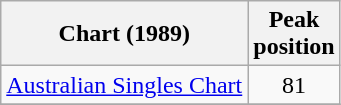<table class="wikitable sortable">
<tr>
<th>Chart (1989)</th>
<th>Peak<br>position</th>
</tr>
<tr>
<td><a href='#'>Australian Singles Chart</a></td>
<td align="center">81</td>
</tr>
<tr>
</tr>
</table>
